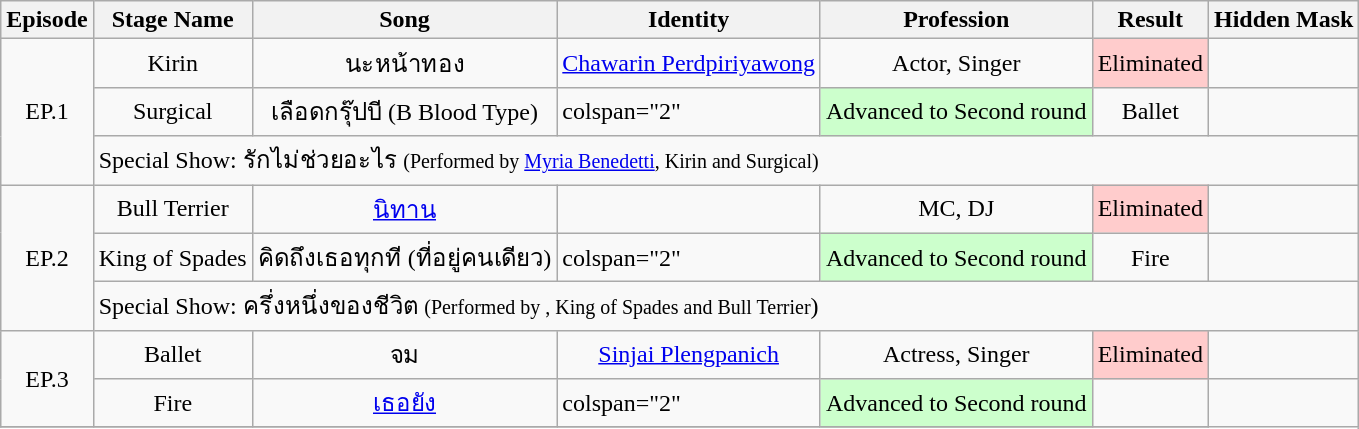<table class="wikitable">
<tr>
<th>Episode</th>
<th>Stage Name</th>
<th>Song</th>
<th>Identity</th>
<th>Profession</th>
<th>Result</th>
<th>Hidden Mask</th>
</tr>
<tr>
<td rowspan="3" align="center">EP.1</td>
<td style="text-align:center;">Kirin</td>
<td style="text-align:center;">นะหน้าทอง</td>
<td style="text-align:center;"><a href='#'>Chawarin Perdpiriyawong</a></td>
<td style="text-align:center;">Actor, Singer</td>
<td style="text-align:center; background:#ffcccc;">Eliminated</td>
<td></td>
</tr>
<tr>
<td style="text-align:center;">Surgical</td>
<td style="text-align:center;">เลือดกรุ๊ปบี (B Blood Type)</td>
<td>colspan="2" </td>
<td style="text-align:center; background:#ccffcc;">Advanced to Second round</td>
<td style="text-align:center;">Ballet</td>
</tr>
<tr>
<td colspan="6">Special Show: รักไม่ช่วยอะไร <small>(Performed by <a href='#'>Myria Benedetti</a>, Kirin and Surgical)</small></td>
</tr>
<tr>
<td rowspan="3" align="center">EP.2</td>
<td style="text-align:center;">Bull Terrier</td>
<td style="text-align:center;"><a href='#'>นิทาน</a></td>
<td style="text-align:center;"></td>
<td style="text-align:center;">MC, DJ</td>
<td style="text-align:center; background:#ffcccc;">Eliminated</td>
<td></td>
</tr>
<tr>
<td style="text-align:center;">King of Spades</td>
<td style="text-align:center;">คิดถึงเธอทุกที (ที่อยู่คนเดียว)</td>
<td>colspan="2" </td>
<td style="text-align:center; background:#ccffcc;">Advanced to Second round</td>
<td style="text-align:center;">Fire</td>
</tr>
<tr>
<td colspan="6">Special Show: ครึ่งหนึ่งของชีวิต <small>(Performed by , King of Spades and Bull Terrier</small>)</td>
</tr>
<tr>
<td rowspan="2" align="center">EP.3</td>
<td style="text-align:center;">Ballet</td>
<td style="text-align:center;">จม</td>
<td style="text-align:center;"><a href='#'>Sinjai Plengpanich</a></td>
<td style="text-align:center;">Actress, Singer</td>
<td style="text-align:center; background:#ffcccc;">Eliminated</td>
<td></td>
</tr>
<tr>
<td style="text-align:center;">Fire</td>
<td style="text-align:center;"><a href='#'>เธอยัง</a></td>
<td>colspan="2" </td>
<td style="text-align:center; background:#ccffcc;">Advanced to Second round</td>
<td></td>
</tr>
<tr>
</tr>
</table>
